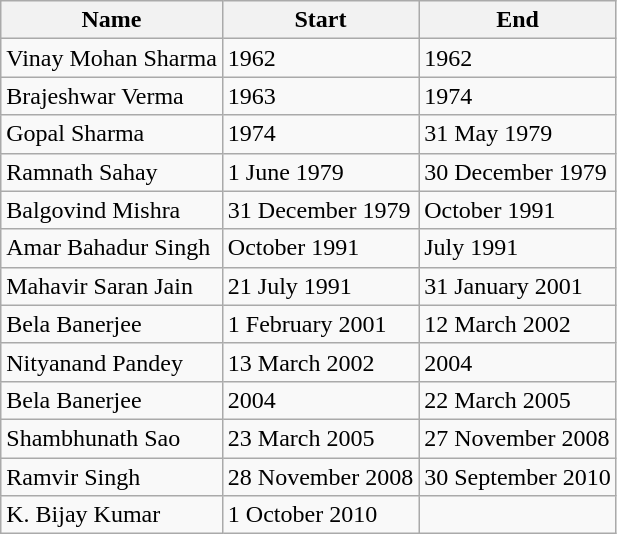<table class="wikitable sortable">
<tr>
<th>Name</th>
<th>Start</th>
<th>End</th>
</tr>
<tr>
<td>Vinay Mohan Sharma</td>
<td>1962</td>
<td>1962</td>
</tr>
<tr>
<td>Brajeshwar Verma</td>
<td>1963</td>
<td>1974</td>
</tr>
<tr>
<td>Gopal Sharma</td>
<td>1974</td>
<td>31 May 1979</td>
</tr>
<tr>
<td>Ramnath Sahay</td>
<td>1 June 1979</td>
<td>30 December 1979</td>
</tr>
<tr>
<td>Balgovind Mishra</td>
<td>31 December 1979</td>
<td>October 1991</td>
</tr>
<tr>
<td>Amar Bahadur Singh</td>
<td>October 1991</td>
<td>July 1991</td>
</tr>
<tr>
<td>Mahavir Saran Jain</td>
<td>21 July 1991</td>
<td>31 January 2001</td>
</tr>
<tr>
<td>Bela Banerjee</td>
<td>1 February 2001</td>
<td>12 March 2002</td>
</tr>
<tr>
<td>Nityanand Pandey</td>
<td>13 March 2002</td>
<td>2004</td>
</tr>
<tr>
<td>Bela Banerjee</td>
<td>2004</td>
<td>22 March 2005</td>
</tr>
<tr>
<td>Shambhunath Sao</td>
<td>23 March 2005</td>
<td>27 November 2008</td>
</tr>
<tr>
<td>Ramvir Singh</td>
<td>28 November 2008</td>
<td>30 September 2010</td>
</tr>
<tr>
<td>K. Bijay Kumar</td>
<td>1 October 2010</td>
<td></td>
</tr>
</table>
